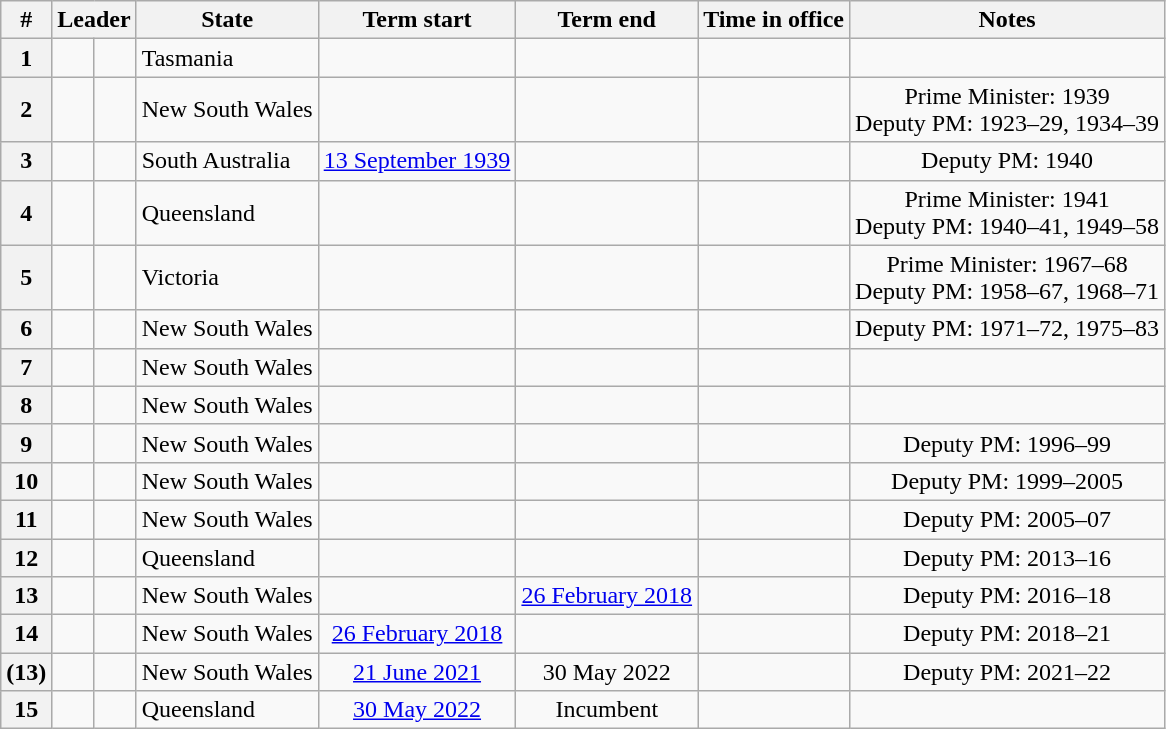<table class="wikitable sortable"">
<tr>
<th>#</th>
<th colspan=2>Leader</th>
<th>State</th>
<th>Term start</th>
<th>Term end</th>
<th>Time in office</th>
<th>Notes</th>
</tr>
<tr>
<th align=center>1</th>
<td></td>
<td></td>
<td>Tasmania</td>
<td align="center"></td>
<td align=center></td>
<td align=center></td>
<td></td>
</tr>
<tr>
<th align=center>2</th>
<td></td>
<td></td>
<td>New South Wales</td>
<td align="center"></td>
<td align=center></td>
<td align=center></td>
<td align=center>Prime Minister: 1939<br>Deputy PM: 1923–29, 1934–39</td>
</tr>
<tr>
<th align=center>3</th>
<td></td>
<td></td>
<td>South Australia</td>
<td align="center"><a href='#'>13 September 1939</a></td>
<td align=center></td>
<td align=center></td>
<td align=center>Deputy PM: 1940</td>
</tr>
<tr>
<th align=center>4</th>
<td></td>
<td></td>
<td>Queensland</td>
<td align="center"><br><br></td>
<td align=center></td>
<td align=center></td>
<td align=center>Prime Minister: 1941<br>Deputy PM: 1940–41, 1949–58</td>
</tr>
<tr>
<th align=center>5</th>
<td></td>
<td></td>
<td>Victoria</td>
<td align="center"></td>
<td align=center></td>
<td align=center></td>
<td align=center>Prime Minister: 1967–68<br>Deputy PM: 1958–67, 1968–71</td>
</tr>
<tr>
<th align=center>6</th>
<td></td>
<td></td>
<td>New South Wales</td>
<td align="center"></td>
<td align=center></td>
<td align=center></td>
<td align=center>Deputy PM: 1971–72, 1975–83</td>
</tr>
<tr>
<th align=center>7</th>
<td></td>
<td></td>
<td>New South Wales</td>
<td align="center"></td>
<td align=center></td>
<td align=center></td>
<td></td>
</tr>
<tr>
<th align=center>8</th>
<td></td>
<td></td>
<td>New South Wales</td>
<td align="center"></td>
<td align=center></td>
<td align=center></td>
<td></td>
</tr>
<tr>
<th align=center>9</th>
<td></td>
<td></td>
<td>New South Wales</td>
<td align="center"></td>
<td align=center></td>
<td align=center></td>
<td align=center>Deputy PM: 1996–99</td>
</tr>
<tr>
<th align=center>10</th>
<td></td>
<td></td>
<td>New South Wales</td>
<td align="center"></td>
<td align=center></td>
<td align=center></td>
<td align=center>Deputy PM: 1999–2005</td>
</tr>
<tr>
<th align=center>11</th>
<td></td>
<td></td>
<td>New South Wales</td>
<td align="center"></td>
<td align=center></td>
<td align=center></td>
<td align=center>Deputy PM: 2005–07</td>
</tr>
<tr>
<th align=center>12</th>
<td></td>
<td></td>
<td>Queensland</td>
<td align="center"></td>
<td align=center></td>
<td align=center></td>
<td align=center>Deputy PM: 2013–16</td>
</tr>
<tr>
<th align=center>13</th>
<td></td>
<td></td>
<td>New South Wales</td>
<td align="center"></td>
<td align=center><a href='#'>26 February 2018</a></td>
<td align=center></td>
<td align=center>Deputy PM: 2016–18</td>
</tr>
<tr>
<th align=center>14</th>
<td></td>
<td></td>
<td>New South Wales</td>
<td align="center"><a href='#'>26 February 2018</a></td>
<td align=center></td>
<td align=center></td>
<td align=center>Deputy PM: 2018–21</td>
</tr>
<tr>
<th align=center>(13)</th>
<td></td>
<td></td>
<td>New South Wales</td>
<td align="center"><a href='#'>21 June 2021</a></td>
<td align=center>30 May 2022</td>
<td align=center></td>
<td align=center>Deputy PM: 2021–22</td>
</tr>
<tr>
<th align=center>15</th>
<td></td>
<td></td>
<td>Queensland</td>
<td align="center"><a href='#'>30 May 2022</a></td>
<td align=center>Incumbent</td>
<td align=center></td>
<td></td>
</tr>
</table>
